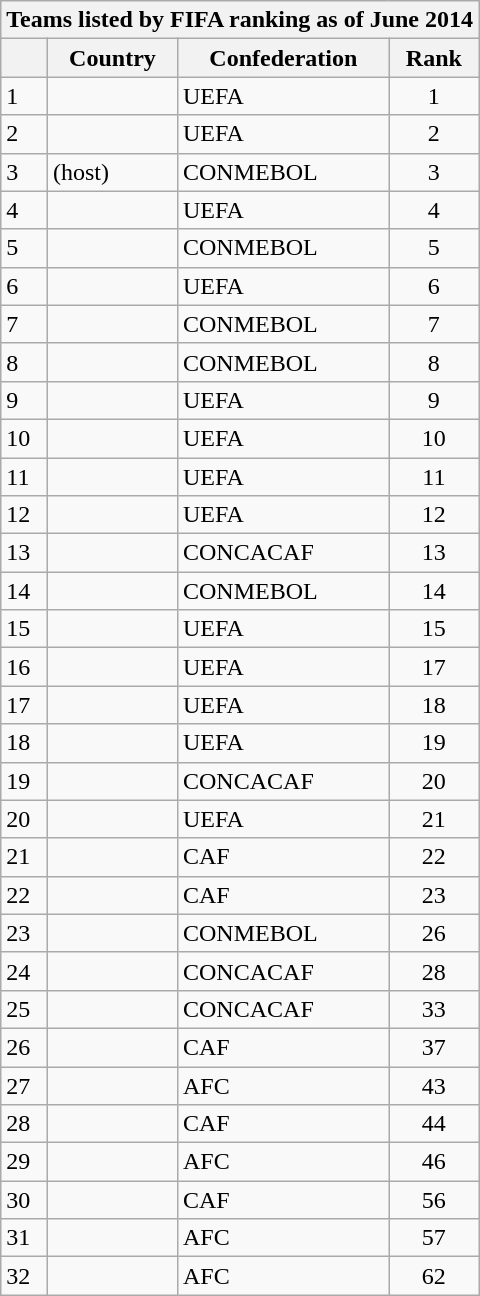<table class="wikitable collapsible collapsed">
<tr>
<th colspan="4">Teams listed by FIFA ranking as of June 2014</th>
</tr>
<tr>
<th></th>
<th>Country</th>
<th>Confederation</th>
<th>Rank</th>
</tr>
<tr>
<td>1</td>
<td></td>
<td>UEFA</td>
<td align=center>1</td>
</tr>
<tr>
<td>2</td>
<td></td>
<td>UEFA</td>
<td align=center>2</td>
</tr>
<tr>
<td>3</td>
<td> (host)</td>
<td>CONMEBOL</td>
<td align=center>3</td>
</tr>
<tr>
<td>4</td>
<td></td>
<td>UEFA</td>
<td align=center>4</td>
</tr>
<tr>
<td>5</td>
<td></td>
<td>CONMEBOL</td>
<td align=center>5</td>
</tr>
<tr>
<td>6</td>
<td></td>
<td>UEFA</td>
<td align=center>6</td>
</tr>
<tr>
<td>7</td>
<td></td>
<td>CONMEBOL</td>
<td align=center>7</td>
</tr>
<tr>
<td>8</td>
<td></td>
<td>CONMEBOL</td>
<td align=center>8</td>
</tr>
<tr>
<td>9</td>
<td></td>
<td>UEFA</td>
<td align=center>9</td>
</tr>
<tr>
<td>10</td>
<td></td>
<td>UEFA</td>
<td align=center>10</td>
</tr>
<tr>
<td>11</td>
<td></td>
<td>UEFA</td>
<td align=center>11</td>
</tr>
<tr>
<td>12</td>
<td></td>
<td>UEFA</td>
<td align=center>12</td>
</tr>
<tr>
<td>13</td>
<td></td>
<td>CONCACAF</td>
<td align=center>13</td>
</tr>
<tr>
<td>14</td>
<td></td>
<td>CONMEBOL</td>
<td align=center>14</td>
</tr>
<tr>
<td>15</td>
<td></td>
<td>UEFA</td>
<td align=center>15</td>
</tr>
<tr>
<td>16</td>
<td></td>
<td>UEFA</td>
<td align=center>17</td>
</tr>
<tr>
<td>17</td>
<td></td>
<td>UEFA</td>
<td align=center>18</td>
</tr>
<tr>
<td>18</td>
<td></td>
<td>UEFA</td>
<td align=center>19</td>
</tr>
<tr>
<td>19</td>
<td></td>
<td>CONCACAF</td>
<td align=center>20</td>
</tr>
<tr>
<td>20</td>
<td></td>
<td>UEFA</td>
<td align=center>21</td>
</tr>
<tr>
<td>21</td>
<td></td>
<td>CAF</td>
<td align=center>22</td>
</tr>
<tr>
<td>22</td>
<td></td>
<td>CAF</td>
<td align=center>23</td>
</tr>
<tr>
<td>23</td>
<td></td>
<td>CONMEBOL</td>
<td align=center>26</td>
</tr>
<tr>
<td>24</td>
<td></td>
<td>CONCACAF</td>
<td align=center>28</td>
</tr>
<tr>
<td>25</td>
<td></td>
<td>CONCACAF</td>
<td align=center>33</td>
</tr>
<tr>
<td>26</td>
<td></td>
<td>CAF</td>
<td align=center>37</td>
</tr>
<tr>
<td>27</td>
<td></td>
<td>AFC</td>
<td align=center>43</td>
</tr>
<tr>
<td>28</td>
<td></td>
<td>CAF</td>
<td align=center>44</td>
</tr>
<tr>
<td>29</td>
<td></td>
<td>AFC</td>
<td align=center>46</td>
</tr>
<tr>
<td>30</td>
<td></td>
<td>CAF</td>
<td align=center>56</td>
</tr>
<tr>
<td>31</td>
<td></td>
<td>AFC</td>
<td align=center>57</td>
</tr>
<tr>
<td>32</td>
<td></td>
<td>AFC</td>
<td align=center>62</td>
</tr>
</table>
